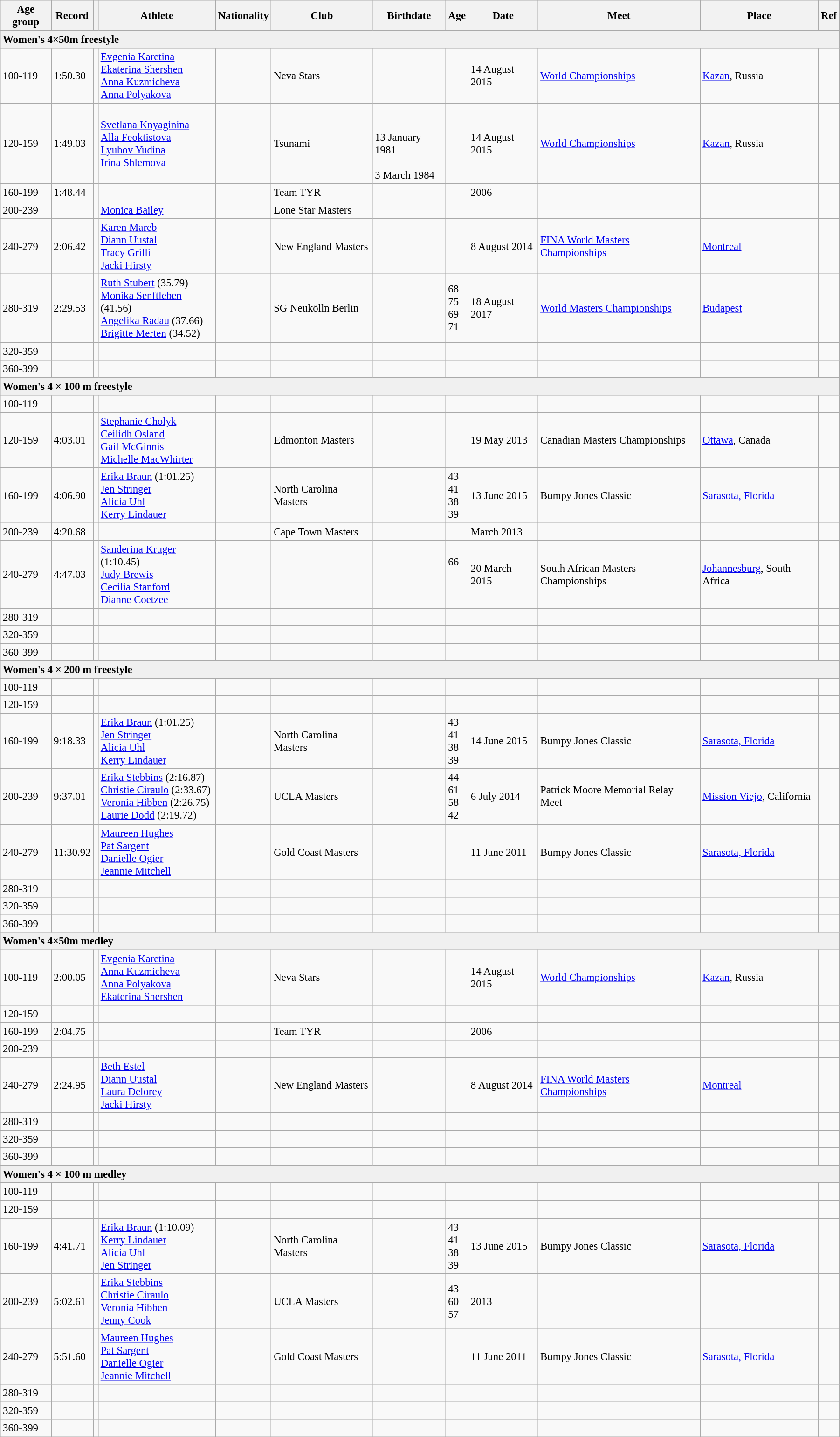<table class="wikitable" style="font-size:95%; width: 95%;">
<tr>
<th>Age group</th>
<th>Record</th>
<th></th>
<th>Athlete</th>
<th>Nationality</th>
<th>Club</th>
<th>Birthdate</th>
<th>Age</th>
<th>Date</th>
<th>Meet</th>
<th>Place</th>
<th>Ref</th>
</tr>
<tr style="background:#f0f0f0;">
<td colspan=12><strong>Women's 4×50m freestyle</strong></td>
</tr>
<tr>
<td>100-119</td>
<td>1:50.30</td>
<td></td>
<td><a href='#'>Evgenia Karetina</a><br><a href='#'>Ekaterina Shershen</a><br><a href='#'>Anna Kuzmicheva</a><br><a href='#'>Anna Polyakova</a></td>
<td></td>
<td>Neva Stars</td>
<td><br><br><br></td>
<td><br><br><br></td>
<td>14 August 2015</td>
<td><a href='#'>World Championships</a></td>
<td><a href='#'>Kazan</a>, Russia</td>
<td></td>
</tr>
<tr>
<td>120-159</td>
<td>1:49.03</td>
<td></td>
<td><a href='#'>Svetlana Knyaginina</a><br><a href='#'>Alla Feoktistova</a><br><a href='#'>Lyubov Yudina</a><br><a href='#'>Irina Shlemova</a></td>
<td></td>
<td>Tsunami</td>
<td><br><br>13 January 1981<br><br>3 March 1984</td>
<td><br><br><br></td>
<td>14 August 2015</td>
<td><a href='#'>World Championships</a></td>
<td><a href='#'>Kazan</a>, Russia</td>
<td></td>
</tr>
<tr>
<td>160-199</td>
<td>1:48.44</td>
<td></td>
<td></td>
<td></td>
<td>Team TYR</td>
<td></td>
<td></td>
<td>2006</td>
<td></td>
<td></td>
<td></td>
</tr>
<tr>
<td>200-239</td>
<td></td>
<td></td>
<td><a href='#'>Monica Bailey</a></td>
<td></td>
<td>Lone Star Masters</td>
<td></td>
<td></td>
<td></td>
<td></td>
<td></td>
<td></td>
</tr>
<tr>
<td>240-279</td>
<td>2:06.42</td>
<td></td>
<td><a href='#'>Karen Mareb</a><br><a href='#'>Diann Uustal</a><br><a href='#'>Tracy Grilli</a><br><a href='#'>Jacki Hirsty</a></td>
<td></td>
<td>New England Masters</td>
<td></td>
<td></td>
<td>8 August 2014</td>
<td><a href='#'>FINA World Masters Championships</a></td>
<td><a href='#'>Montreal</a></td>
<td></td>
</tr>
<tr>
<td>280-319</td>
<td>2:29.53</td>
<td></td>
<td><a href='#'>Ruth Stubert</a> (35.79)<br><a href='#'>Monika Senftleben</a> (41.56)<br><a href='#'>Angelika Radau</a> (37.66)<br><a href='#'>Brigitte Merten</a> (34.52)</td>
<td></td>
<td>SG Neukölln Berlin</td>
<td></td>
<td>68<br>75<br>69<br>71</td>
<td>18 August 2017</td>
<td><a href='#'>World Masters Championships</a></td>
<td><a href='#'>Budapest</a></td>
<td></td>
</tr>
<tr>
<td>320-359</td>
<td></td>
<td></td>
<td></td>
<td></td>
<td></td>
<td></td>
<td></td>
<td></td>
<td></td>
<td></td>
<td></td>
</tr>
<tr>
<td>360-399</td>
<td></td>
<td></td>
<td></td>
<td></td>
<td></td>
<td></td>
<td></td>
<td></td>
<td></td>
<td></td>
<td></td>
</tr>
<tr style="background:#f0f0f0;">
<td colspan=12><strong>Women's 4 × 100 m freestyle</strong></td>
</tr>
<tr>
<td>100-119</td>
<td></td>
<td></td>
<td></td>
<td></td>
<td></td>
<td></td>
<td></td>
<td></td>
<td></td>
<td></td>
<td></td>
</tr>
<tr>
<td>120-159</td>
<td>4:03.01</td>
<td></td>
<td><a href='#'>Stephanie Cholyk</a><br><a href='#'>Ceilidh Osland</a><br><a href='#'>Gail McGinnis</a><br><a href='#'>Michelle MacWhirter</a></td>
<td></td>
<td>Edmonton Masters</td>
<td></td>
<td></td>
<td>19 May 2013</td>
<td>Canadian Masters Championships</td>
<td><a href='#'>Ottawa</a>, Canada</td>
<td></td>
</tr>
<tr>
<td>160-199</td>
<td>4:06.90</td>
<td></td>
<td><a href='#'>Erika Braun</a> (1:01.25)<br><a href='#'>Jen Stringer</a><br><a href='#'>Alicia Uhl</a><br><a href='#'>Kerry Lindauer</a></td>
<td></td>
<td>North Carolina Masters</td>
<td></td>
<td>43<br>41<br>38<br>39</td>
<td>13 June 2015</td>
<td>Bumpy Jones Classic</td>
<td><a href='#'>Sarasota, Florida</a></td>
<td></td>
</tr>
<tr>
<td>200-239</td>
<td>4:20.68</td>
<td></td>
<td></td>
<td></td>
<td>Cape Town Masters</td>
<td></td>
<td></td>
<td>March 2013</td>
<td></td>
<td></td>
<td></td>
</tr>
<tr>
<td>240-279</td>
<td>4:47.03</td>
<td></td>
<td><a href='#'>Sanderina Kruger</a> (1:10.45)<br><a href='#'>Judy Brewis</a><br><a href='#'>Cecilia Stanford</a><br><a href='#'>Dianne Coetzee</a></td>
<td></td>
<td></td>
<td></td>
<td>66<br><br><br></td>
<td>20 March 2015</td>
<td>South African Masters Championships</td>
<td><a href='#'>Johannesburg</a>, South Africa</td>
<td></td>
</tr>
<tr>
<td>280-319</td>
<td></td>
<td></td>
<td></td>
<td></td>
<td></td>
<td></td>
<td></td>
<td></td>
<td></td>
<td></td>
<td></td>
</tr>
<tr>
<td>320-359</td>
<td></td>
<td></td>
<td></td>
<td></td>
<td></td>
<td></td>
<td></td>
<td></td>
<td></td>
<td></td>
<td></td>
</tr>
<tr>
<td>360-399</td>
<td></td>
<td></td>
<td></td>
<td></td>
<td></td>
<td></td>
<td></td>
<td></td>
<td></td>
<td></td>
<td></td>
</tr>
<tr style="background:#f0f0f0;">
<td colspan=12><strong>Women's 4 × 200 m freestyle</strong></td>
</tr>
<tr>
<td>100-119</td>
<td></td>
<td></td>
<td></td>
<td></td>
<td></td>
<td></td>
<td></td>
<td></td>
<td></td>
<td></td>
<td></td>
</tr>
<tr>
<td>120-159</td>
<td></td>
<td></td>
<td></td>
<td></td>
<td></td>
<td></td>
<td></td>
<td></td>
<td></td>
<td></td>
<td></td>
</tr>
<tr>
<td>160-199</td>
<td>9:18.33</td>
<td></td>
<td><a href='#'>Erika Braun</a> (1:01.25)<br><a href='#'>Jen Stringer</a><br><a href='#'>Alicia Uhl</a><br><a href='#'>Kerry Lindauer</a></td>
<td></td>
<td>North Carolina Masters</td>
<td></td>
<td>43<br>41<br>38<br>39</td>
<td>14 June 2015</td>
<td>Bumpy Jones Classic</td>
<td><a href='#'>Sarasota, Florida</a></td>
<td></td>
</tr>
<tr>
<td>200-239</td>
<td>9:37.01</td>
<td></td>
<td><a href='#'>Erika Stebbins</a> (2:16.87)<br><a href='#'>Christie Ciraulo</a> (2:33.67)<br><a href='#'>Veronia Hibben</a> (2:26.75)<br><a href='#'>Laurie Dodd</a> (2:19.72)</td>
<td></td>
<td>UCLA Masters</td>
<td></td>
<td>44<br>61<br>58<br>42</td>
<td>6 July 2014</td>
<td>Patrick Moore Memorial Relay Meet</td>
<td><a href='#'>Mission Viejo</a>, California</td>
<td></td>
</tr>
<tr>
<td>240-279</td>
<td>11:30.92</td>
<td></td>
<td><a href='#'>Maureen Hughes</a><br><a href='#'>Pat Sargent</a><br><a href='#'>Danielle Ogier</a><br><a href='#'>Jeannie Mitchell</a></td>
<td></td>
<td>Gold Coast Masters</td>
<td></td>
<td></td>
<td>11 June 2011</td>
<td>Bumpy Jones Classic</td>
<td><a href='#'>Sarasota, Florida</a></td>
<td></td>
</tr>
<tr>
<td>280-319</td>
<td></td>
<td></td>
<td></td>
<td></td>
<td></td>
<td></td>
<td></td>
<td></td>
<td></td>
<td></td>
<td></td>
</tr>
<tr>
<td>320-359</td>
<td></td>
<td></td>
<td></td>
<td></td>
<td></td>
<td></td>
<td></td>
<td></td>
<td></td>
<td></td>
<td></td>
</tr>
<tr>
<td>360-399</td>
<td></td>
<td></td>
<td></td>
<td></td>
<td></td>
<td></td>
<td></td>
<td></td>
<td></td>
<td></td>
<td></td>
</tr>
<tr style="background:#f0f0f0;">
<td colspan=12><strong>Women's 4×50m medley</strong></td>
</tr>
<tr>
<td>100-119</td>
<td>2:00.05</td>
<td></td>
<td><a href='#'>Evgenia Karetina</a><br><a href='#'>Anna Kuzmicheva</a><br><a href='#'>Anna Polyakova</a><br><a href='#'>Ekaterina Shershen</a></td>
<td></td>
<td>Neva Stars</td>
<td><br><br><br></td>
<td><br><br><br></td>
<td>14 August 2015</td>
<td><a href='#'>World Championships</a></td>
<td><a href='#'>Kazan</a>, Russia</td>
<td></td>
</tr>
<tr>
<td>120-159</td>
<td></td>
<td></td>
<td></td>
<td></td>
<td></td>
<td></td>
<td></td>
<td></td>
<td></td>
<td></td>
<td></td>
</tr>
<tr>
<td>160-199</td>
<td>2:04.75</td>
<td></td>
<td></td>
<td></td>
<td>Team TYR</td>
<td></td>
<td></td>
<td>2006</td>
<td></td>
<td></td>
<td></td>
</tr>
<tr>
<td>200-239</td>
<td></td>
<td></td>
<td></td>
<td></td>
<td></td>
<td></td>
<td></td>
<td></td>
<td></td>
<td></td>
<td></td>
</tr>
<tr>
<td>240-279</td>
<td>2:24.95</td>
<td></td>
<td><a href='#'>Beth Estel</a><br><a href='#'>Diann Uustal</a><br><a href='#'>Laura Delorey</a><br><a href='#'>Jacki Hirsty</a></td>
<td></td>
<td>New England Masters</td>
<td></td>
<td></td>
<td>8 August 2014</td>
<td><a href='#'>FINA World Masters Championships</a></td>
<td><a href='#'>Montreal</a></td>
<td></td>
</tr>
<tr>
<td>280-319</td>
<td></td>
<td></td>
<td></td>
<td></td>
<td></td>
<td></td>
<td></td>
<td></td>
<td></td>
<td></td>
<td></td>
</tr>
<tr>
<td>320-359</td>
<td></td>
<td></td>
<td></td>
<td></td>
<td></td>
<td></td>
<td></td>
<td></td>
<td></td>
<td></td>
<td></td>
</tr>
<tr>
<td>360-399</td>
<td></td>
<td></td>
<td></td>
<td></td>
<td></td>
<td></td>
<td></td>
<td></td>
<td></td>
<td></td>
<td></td>
</tr>
<tr style="background:#f0f0f0;">
<td colspan=12><strong>Women's 4 × 100 m medley</strong></td>
</tr>
<tr>
<td>100-119</td>
<td></td>
<td></td>
<td></td>
<td></td>
<td></td>
<td></td>
<td></td>
<td></td>
<td></td>
<td></td>
<td></td>
</tr>
<tr>
<td>120-159</td>
<td></td>
<td></td>
<td></td>
<td></td>
<td></td>
<td></td>
<td></td>
<td></td>
<td></td>
<td></td>
<td></td>
</tr>
<tr>
<td>160-199</td>
<td>4:41.71</td>
<td></td>
<td><a href='#'>Erika Braun</a> (1:10.09)<br><a href='#'>Kerry Lindauer</a><br><a href='#'>Alicia Uhl</a><br><a href='#'>Jen Stringer</a></td>
<td></td>
<td>North Carolina Masters</td>
<td></td>
<td>43<br>41<br>38<br>39</td>
<td>13 June 2015</td>
<td>Bumpy Jones Classic</td>
<td><a href='#'>Sarasota, Florida</a></td>
<td></td>
</tr>
<tr>
<td>200-239</td>
<td>5:02.61</td>
<td></td>
<td><a href='#'>Erika Stebbins</a><br><a href='#'>Christie Ciraulo</a><br><a href='#'>Veronia Hibben</a><br><a href='#'>Jenny Cook</a></td>
<td></td>
<td>UCLA Masters</td>
<td></td>
<td>43<br>60<br>57<br></td>
<td>2013</td>
<td></td>
<td></td>
<td></td>
</tr>
<tr>
<td>240-279</td>
<td>5:51.60</td>
<td></td>
<td><a href='#'>Maureen Hughes</a><br><a href='#'>Pat Sargent</a><br><a href='#'>Danielle Ogier</a><br><a href='#'>Jeannie Mitchell</a></td>
<td></td>
<td>Gold Coast Masters</td>
<td></td>
<td></td>
<td>11 June 2011</td>
<td>Bumpy Jones Classic</td>
<td><a href='#'>Sarasota, Florida</a></td>
<td></td>
</tr>
<tr>
<td>280-319</td>
<td></td>
<td></td>
<td></td>
<td></td>
<td></td>
<td></td>
<td></td>
<td></td>
<td></td>
<td></td>
<td></td>
</tr>
<tr>
<td>320-359</td>
<td></td>
<td></td>
<td></td>
<td></td>
<td></td>
<td></td>
<td></td>
<td></td>
<td></td>
<td></td>
<td></td>
</tr>
<tr>
<td>360-399</td>
<td></td>
<td></td>
<td></td>
<td></td>
<td></td>
<td></td>
<td></td>
<td></td>
<td></td>
<td></td>
<td></td>
</tr>
</table>
